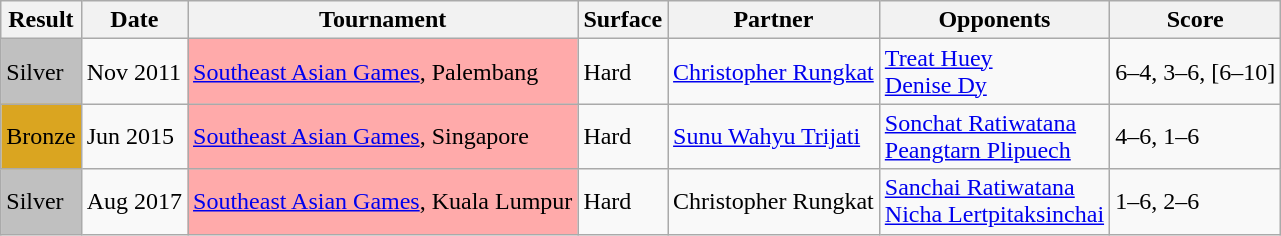<table class="sortable wikitable">
<tr>
<th>Result</th>
<th>Date</th>
<th>Tournament</th>
<th>Surface</th>
<th>Partner</th>
<th>Opponents</th>
<th class="unsortable">Score</th>
</tr>
<tr>
<td style="background:silver;">Silver</td>
<td>Nov 2011</td>
<td style="background:#FFAAAA"><a href='#'>Southeast Asian Games</a>, Palembang</td>
<td>Hard</td>
<td> <a href='#'>Christopher Rungkat</a></td>
<td> <a href='#'>Treat Huey</a> <br>  <a href='#'>Denise Dy</a></td>
<td>6–4, 3–6, [6–10]</td>
</tr>
<tr>
<td style="background:#DAA520">Bronze</td>
<td>Jun 2015</td>
<td style="background:#FFAAAA"><a href='#'>Southeast Asian Games</a>, Singapore</td>
<td>Hard</td>
<td> <a href='#'>Sunu Wahyu Trijati</a></td>
<td> <a href='#'>Sonchat Ratiwatana</a> <br>  <a href='#'>Peangtarn Plipuech</a></td>
<td>4–6, 1–6</td>
</tr>
<tr>
<td style="background:silver;">Silver</td>
<td>Aug 2017</td>
<td style="background:#FFAAAA"><a href='#'>Southeast Asian Games</a>, Kuala Lumpur</td>
<td>Hard</td>
<td> Christopher Rungkat</td>
<td> <a href='#'>Sanchai Ratiwatana</a> <br>  <a href='#'>Nicha Lertpitaksinchai</a></td>
<td>1–6, 2–6</td>
</tr>
</table>
